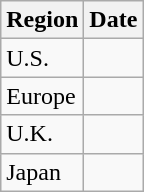<table class="wikitable">
<tr>
<th>Region</th>
<th>Date</th>
</tr>
<tr>
<td>U.S.</td>
<td></td>
</tr>
<tr>
<td>Europe</td>
<td></td>
</tr>
<tr>
<td>U.K.</td>
<td></td>
</tr>
<tr>
<td>Japan</td>
<td></td>
</tr>
</table>
